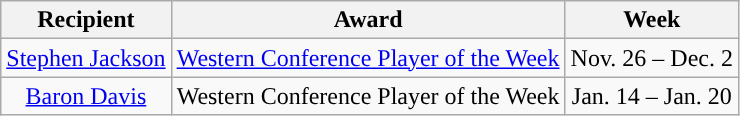<table class="wikitable sortable sortable" style="text-align: center">
<tr>
<th>Recipient</th>
<th>Award</th>
<th>Week</th>
</tr>
<tr style="text-align: center">
<td><a href='#'>Stephen Jackson</a></td>
<td><a href='#'>Western Conference Player of the Week</a></td>
<td>Nov. 26 – Dec. 2</td>
</tr>
<tr style="text-align: center">
<td><a href='#'>Baron Davis</a></td>
<td>Western Conference Player of the Week</td>
<td>Jan. 14 – Jan. 20</td>
</tr>
</table>
